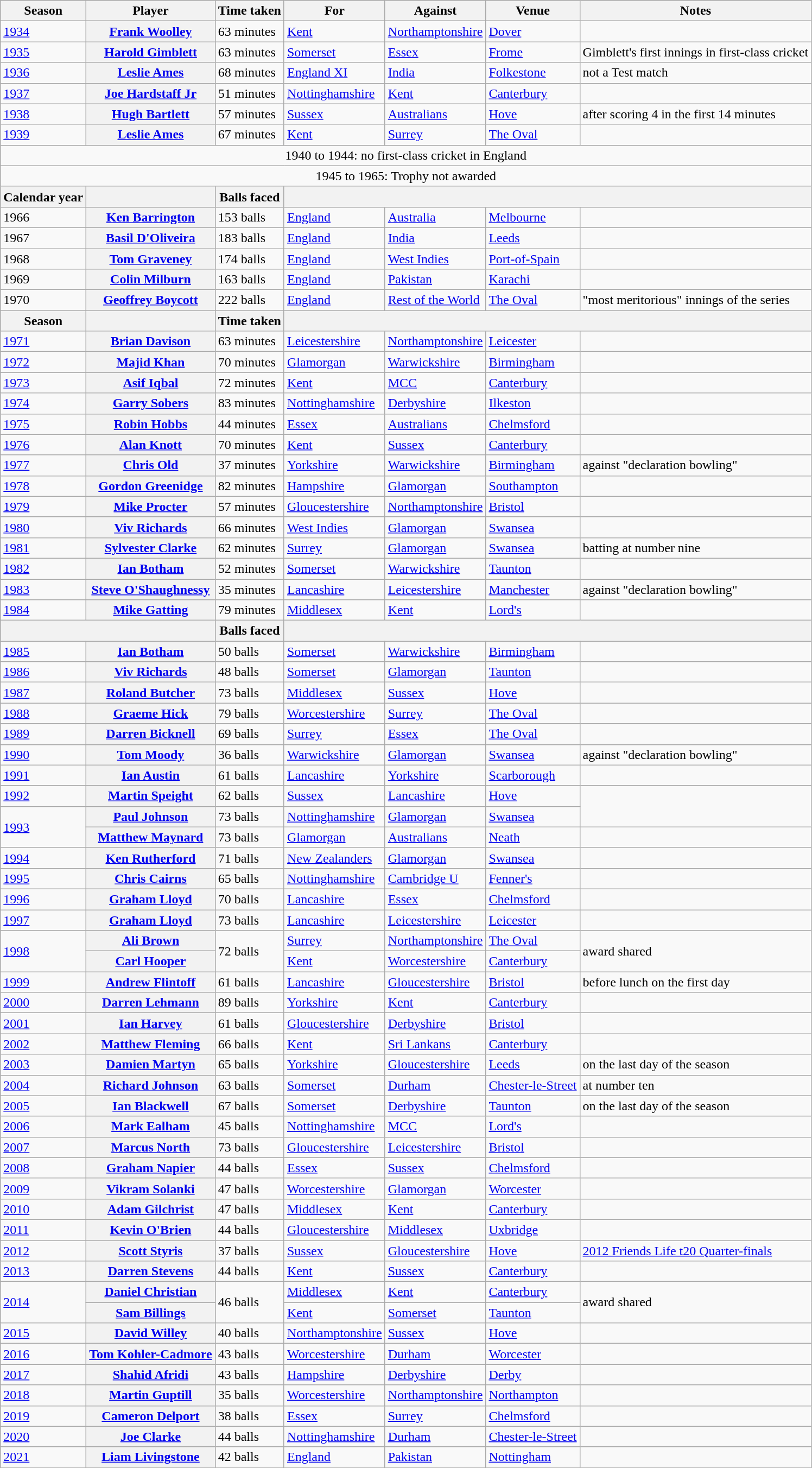<table class="plainrowheaders wikitable">
<tr>
<th scope="col">Season</th>
<th scope="col">Player</th>
<th scope="col">Time taken</th>
<th scope="col">For</th>
<th scope="col">Against</th>
<th scope="col">Venue</th>
<th scope="col">Notes</th>
</tr>
<tr>
<td><a href='#'>1934</a></td>
<th scope="row"><a href='#'>Frank Woolley</a></th>
<td>63 minutes</td>
<td><a href='#'>Kent</a></td>
<td><a href='#'>Northamptonshire</a></td>
<td><a href='#'>Dover</a></td>
<td></td>
</tr>
<tr>
<td><a href='#'>1935</a></td>
<th scope="row"><a href='#'>Harold Gimblett</a></th>
<td>63 minutes</td>
<td><a href='#'>Somerset</a></td>
<td><a href='#'>Essex</a></td>
<td><a href='#'>Frome</a></td>
<td>Gimblett's first innings in first-class cricket</td>
</tr>
<tr>
<td><a href='#'>1936</a></td>
<th scope="row"><a href='#'>Leslie Ames</a></th>
<td>68 minutes</td>
<td><a href='#'>England XI</a></td>
<td><a href='#'>India</a></td>
<td><a href='#'>Folkestone</a></td>
<td>not a Test match</td>
</tr>
<tr>
<td><a href='#'>1937</a></td>
<th scope="row"><a href='#'>Joe Hardstaff Jr</a></th>
<td>51 minutes</td>
<td><a href='#'>Nottinghamshire</a></td>
<td><a href='#'>Kent</a></td>
<td><a href='#'>Canterbury</a></td>
<td></td>
</tr>
<tr>
<td><a href='#'>1938</a></td>
<th scope="row"><a href='#'>Hugh Bartlett</a></th>
<td>57 minutes</td>
<td><a href='#'>Sussex</a></td>
<td><a href='#'>Australians</a></td>
<td><a href='#'>Hove</a></td>
<td>after scoring 4 in the first 14 minutes</td>
</tr>
<tr>
<td><a href='#'>1939</a></td>
<th scope="row"><a href='#'>Leslie Ames</a></th>
<td>67 minutes</td>
<td><a href='#'>Kent</a></td>
<td><a href='#'>Surrey</a></td>
<td><a href='#'>The Oval</a></td>
<td></td>
</tr>
<tr>
<td colspan=7 style="text-align:center;">1940 to 1944: no first-class cricket in England</td>
</tr>
<tr>
<td colspan=7 style="text-align:center;">1945 to 1965: Trophy not awarded</td>
</tr>
<tr>
<th>Calendar year</th>
<th></th>
<th>Balls faced</th>
<th colspan=4></th>
</tr>
<tr>
<td>1966</td>
<th scope="row"><a href='#'>Ken Barrington</a></th>
<td>153 balls</td>
<td><a href='#'>England</a></td>
<td><a href='#'>Australia</a></td>
<td><a href='#'>Melbourne</a></td>
<td></td>
</tr>
<tr>
<td>1967</td>
<th scope="row"><a href='#'>Basil D'Oliveira</a></th>
<td>183 balls</td>
<td><a href='#'>England</a></td>
<td><a href='#'>India</a></td>
<td><a href='#'>Leeds</a></td>
<td></td>
</tr>
<tr>
<td>1968</td>
<th scope="row"><a href='#'>Tom Graveney</a></th>
<td>174 balls</td>
<td><a href='#'>England</a></td>
<td><a href='#'>West Indies</a></td>
<td><a href='#'>Port-of-Spain</a></td>
<td></td>
</tr>
<tr>
<td>1969</td>
<th scope="row"><a href='#'>Colin Milburn</a></th>
<td>163 balls</td>
<td><a href='#'>England</a></td>
<td><a href='#'>Pakistan</a></td>
<td><a href='#'>Karachi</a></td>
<td></td>
</tr>
<tr>
<td>1970</td>
<th scope="row"><a href='#'>Geoffrey Boycott</a></th>
<td>222 balls</td>
<td><a href='#'>England</a></td>
<td><a href='#'>Rest of the World</a></td>
<td><a href='#'>The Oval</a></td>
<td>"most meritorious" innings of the series</td>
</tr>
<tr>
<th>Season</th>
<th></th>
<th>Time taken</th>
<th colspan=4></th>
</tr>
<tr>
<td><a href='#'>1971</a></td>
<th scope="row"><a href='#'>Brian Davison</a></th>
<td>63 minutes</td>
<td><a href='#'>Leicestershire</a></td>
<td><a href='#'>Northamptonshire</a></td>
<td><a href='#'>Leicester</a></td>
<td></td>
</tr>
<tr>
<td><a href='#'>1972</a></td>
<th scope="row"><a href='#'>Majid Khan</a></th>
<td>70 minutes</td>
<td><a href='#'>Glamorgan</a></td>
<td><a href='#'>Warwickshire</a></td>
<td><a href='#'>Birmingham</a></td>
<td></td>
</tr>
<tr>
<td><a href='#'>1973</a></td>
<th scope="row"><a href='#'>Asif Iqbal</a></th>
<td>72 minutes</td>
<td><a href='#'>Kent</a></td>
<td><a href='#'>MCC</a></td>
<td><a href='#'>Canterbury</a></td>
<td></td>
</tr>
<tr>
<td><a href='#'>1974</a></td>
<th scope="row"><a href='#'>Garry Sobers</a></th>
<td>83 minutes</td>
<td><a href='#'>Nottinghamshire</a></td>
<td><a href='#'>Derbyshire</a></td>
<td><a href='#'>Ilkeston</a></td>
<td></td>
</tr>
<tr>
<td><a href='#'>1975</a></td>
<th scope="row"><a href='#'>Robin Hobbs</a></th>
<td>44 minutes</td>
<td><a href='#'>Essex</a></td>
<td><a href='#'>Australians</a></td>
<td><a href='#'>Chelmsford</a></td>
<td></td>
</tr>
<tr>
<td><a href='#'>1976</a></td>
<th scope="row"><a href='#'>Alan Knott</a></th>
<td>70 minutes</td>
<td><a href='#'>Kent</a></td>
<td><a href='#'>Sussex</a></td>
<td><a href='#'>Canterbury</a></td>
<td></td>
</tr>
<tr>
<td><a href='#'>1977</a></td>
<th scope="row"><a href='#'>Chris Old</a></th>
<td>37 minutes</td>
<td><a href='#'>Yorkshire</a></td>
<td><a href='#'>Warwickshire</a></td>
<td><a href='#'>Birmingham</a></td>
<td>against "declaration bowling"</td>
</tr>
<tr>
<td><a href='#'>1978</a></td>
<th scope="row"><a href='#'>Gordon Greenidge</a></th>
<td>82 minutes</td>
<td><a href='#'>Hampshire</a></td>
<td><a href='#'>Glamorgan</a></td>
<td><a href='#'>Southampton</a></td>
<td></td>
</tr>
<tr>
<td><a href='#'>1979</a></td>
<th scope="row"><a href='#'>Mike Procter</a></th>
<td>57 minutes</td>
<td><a href='#'>Gloucestershire</a></td>
<td><a href='#'>Northamptonshire</a></td>
<td><a href='#'>Bristol</a></td>
<td></td>
</tr>
<tr>
<td><a href='#'>1980</a></td>
<th scope="row"><a href='#'>Viv Richards</a></th>
<td>66 minutes</td>
<td><a href='#'>West Indies</a></td>
<td><a href='#'>Glamorgan</a></td>
<td><a href='#'>Swansea</a></td>
<td></td>
</tr>
<tr>
<td><a href='#'>1981</a></td>
<th scope="row"><a href='#'>Sylvester Clarke</a></th>
<td>62 minutes</td>
<td><a href='#'>Surrey</a></td>
<td><a href='#'>Glamorgan</a></td>
<td><a href='#'>Swansea</a></td>
<td>batting at number nine</td>
</tr>
<tr>
<td><a href='#'>1982</a></td>
<th scope="row"><a href='#'>Ian Botham</a></th>
<td>52 minutes</td>
<td><a href='#'>Somerset</a></td>
<td><a href='#'>Warwickshire</a></td>
<td><a href='#'>Taunton</a></td>
<td></td>
</tr>
<tr>
<td><a href='#'>1983</a></td>
<th scope="row"><a href='#'>Steve O'Shaughnessy</a></th>
<td>35 minutes</td>
<td><a href='#'>Lancashire</a></td>
<td><a href='#'>Leicestershire</a></td>
<td><a href='#'>Manchester</a></td>
<td>against "declaration bowling"</td>
</tr>
<tr>
<td><a href='#'>1984</a></td>
<th scope="row"><a href='#'>Mike Gatting</a></th>
<td>79 minutes</td>
<td><a href='#'>Middlesex</a></td>
<td><a href='#'>Kent</a></td>
<td><a href='#'>Lord's</a></td>
<td></td>
</tr>
<tr>
<th colspan=2></th>
<th>Balls faced</th>
<th colspan=4></th>
</tr>
<tr>
<td><a href='#'>1985</a></td>
<th scope="row"><a href='#'>Ian Botham</a></th>
<td>50 balls</td>
<td><a href='#'>Somerset</a></td>
<td><a href='#'>Warwickshire</a></td>
<td><a href='#'>Birmingham</a></td>
<td></td>
</tr>
<tr>
<td><a href='#'>1986</a></td>
<th scope="row"><a href='#'>Viv Richards</a></th>
<td>48 balls</td>
<td><a href='#'>Somerset</a></td>
<td><a href='#'>Glamorgan</a></td>
<td><a href='#'>Taunton</a></td>
<td></td>
</tr>
<tr>
<td><a href='#'>1987</a></td>
<th scope="row"><a href='#'>Roland Butcher</a></th>
<td>73 balls</td>
<td><a href='#'>Middlesex</a></td>
<td><a href='#'>Sussex</a></td>
<td><a href='#'>Hove</a></td>
<td></td>
</tr>
<tr>
<td><a href='#'>1988</a></td>
<th scope="row"><a href='#'>Graeme Hick</a></th>
<td>79 balls</td>
<td><a href='#'>Worcestershire</a></td>
<td><a href='#'>Surrey</a></td>
<td><a href='#'>The Oval</a></td>
<td></td>
</tr>
<tr>
<td><a href='#'>1989</a></td>
<th scope="row"><a href='#'>Darren Bicknell</a></th>
<td>69 balls</td>
<td><a href='#'>Surrey</a></td>
<td><a href='#'>Essex</a></td>
<td><a href='#'>The Oval</a></td>
<td></td>
</tr>
<tr>
<td><a href='#'>1990</a></td>
<th scope="row"><a href='#'>Tom Moody</a></th>
<td>36 balls</td>
<td><a href='#'>Warwickshire</a></td>
<td><a href='#'>Glamorgan</a></td>
<td><a href='#'>Swansea</a></td>
<td>against "declaration bowling"</td>
</tr>
<tr>
<td><a href='#'>1991</a></td>
<th scope="row"><a href='#'>Ian Austin</a></th>
<td>61 balls</td>
<td><a href='#'>Lancashire</a></td>
<td><a href='#'>Yorkshire</a></td>
<td><a href='#'>Scarborough</a></td>
<td></td>
</tr>
<tr>
<td><a href='#'>1992</a></td>
<th scope="row"><a href='#'>Martin Speight</a></th>
<td>62 balls</td>
<td><a href='#'>Sussex</a></td>
<td><a href='#'>Lancashire</a></td>
<td><a href='#'>Hove</a></td>
</tr>
<tr>
<td rowspan=2><a href='#'>1993</a></td>
<th scope="row"><a href='#'>Paul Johnson</a></th>
<td>73 balls</td>
<td><a href='#'>Nottinghamshire</a></td>
<td><a href='#'>Glamorgan</a></td>
<td><a href='#'>Swansea</a></td>
</tr>
<tr>
<th scope="row"><a href='#'>Matthew Maynard</a></th>
<td>73 balls</td>
<td><a href='#'>Glamorgan</a></td>
<td><a href='#'>Australians</a></td>
<td><a href='#'>Neath</a></td>
<td></td>
</tr>
<tr>
<td><a href='#'>1994</a></td>
<th scope="row"><a href='#'>Ken Rutherford</a></th>
<td>71 balls</td>
<td><a href='#'>New Zealanders</a></td>
<td><a href='#'>Glamorgan</a></td>
<td><a href='#'>Swansea</a></td>
<td></td>
</tr>
<tr>
<td><a href='#'>1995</a></td>
<th scope="row"><a href='#'>Chris Cairns</a></th>
<td>65 balls</td>
<td><a href='#'>Nottinghamshire</a></td>
<td><a href='#'>Cambridge U</a></td>
<td><a href='#'>Fenner's</a></td>
<td></td>
</tr>
<tr>
<td><a href='#'>1996</a></td>
<th scope="row"><a href='#'>Graham Lloyd</a></th>
<td>70 balls</td>
<td><a href='#'>Lancashire</a></td>
<td><a href='#'>Essex</a></td>
<td><a href='#'>Chelmsford</a></td>
<td></td>
</tr>
<tr>
<td><a href='#'>1997</a></td>
<th scope="row"><a href='#'>Graham Lloyd</a></th>
<td>73 balls</td>
<td><a href='#'>Lancashire</a></td>
<td><a href='#'>Leicestershire</a></td>
<td><a href='#'>Leicester</a></td>
<td></td>
</tr>
<tr>
<td rowspan=2><a href='#'>1998</a></td>
<th scope="row"><a href='#'>Ali Brown</a></th>
<td rowspan=2>72 balls</td>
<td><a href='#'>Surrey</a></td>
<td><a href='#'>Northamptonshire</a></td>
<td><a href='#'>The Oval</a></td>
<td rowspan=2>award shared</td>
</tr>
<tr>
<th scope="row"><a href='#'>Carl Hooper</a></th>
<td><a href='#'>Kent</a></td>
<td><a href='#'>Worcestershire</a></td>
<td><a href='#'>Canterbury</a></td>
</tr>
<tr>
<td><a href='#'>1999</a></td>
<th scope="row"><a href='#'>Andrew Flintoff</a></th>
<td>61 balls</td>
<td><a href='#'>Lancashire</a></td>
<td><a href='#'>Gloucestershire</a></td>
<td><a href='#'>Bristol</a></td>
<td>before lunch on the first day</td>
</tr>
<tr>
<td><a href='#'>2000</a></td>
<th scope="row"><a href='#'>Darren Lehmann</a></th>
<td>89 balls</td>
<td><a href='#'>Yorkshire</a></td>
<td><a href='#'>Kent</a></td>
<td><a href='#'>Canterbury</a></td>
<td></td>
</tr>
<tr>
<td><a href='#'>2001</a></td>
<th scope="row"><a href='#'>Ian Harvey</a></th>
<td>61 balls</td>
<td><a href='#'>Gloucestershire</a></td>
<td><a href='#'>Derbyshire</a></td>
<td><a href='#'>Bristol</a></td>
<td></td>
</tr>
<tr>
<td><a href='#'>2002</a></td>
<th scope="row"><a href='#'>Matthew Fleming</a></th>
<td>66 balls</td>
<td><a href='#'>Kent</a></td>
<td><a href='#'>Sri Lankans</a></td>
<td><a href='#'>Canterbury</a></td>
<td></td>
</tr>
<tr>
<td><a href='#'>2003</a></td>
<th scope="row"><a href='#'>Damien Martyn</a></th>
<td>65 balls</td>
<td><a href='#'>Yorkshire</a></td>
<td><a href='#'>Gloucestershire</a></td>
<td><a href='#'>Leeds</a></td>
<td>on the last day of the season</td>
</tr>
<tr>
<td><a href='#'>2004</a></td>
<th scope="row"><a href='#'>Richard Johnson</a></th>
<td>63 balls</td>
<td><a href='#'>Somerset</a></td>
<td><a href='#'>Durham</a></td>
<td><a href='#'>Chester-le-Street</a></td>
<td>at number ten</td>
</tr>
<tr>
<td><a href='#'>2005</a></td>
<th scope="row"><a href='#'>Ian Blackwell</a></th>
<td>67 balls</td>
<td><a href='#'>Somerset</a></td>
<td><a href='#'>Derbyshire</a></td>
<td><a href='#'>Taunton</a></td>
<td>on the last day of the season</td>
</tr>
<tr>
<td><a href='#'>2006</a></td>
<th scope="row"><a href='#'>Mark Ealham</a></th>
<td>45 balls</td>
<td><a href='#'>Nottinghamshire</a></td>
<td><a href='#'>MCC</a></td>
<td><a href='#'>Lord's</a></td>
<td></td>
</tr>
<tr>
<td><a href='#'>2007</a></td>
<th scope="row"><a href='#'>Marcus North</a></th>
<td>73 balls</td>
<td><a href='#'>Gloucestershire</a></td>
<td><a href='#'>Leicestershire</a></td>
<td><a href='#'>Bristol</a></td>
<td></td>
</tr>
<tr>
<td><a href='#'>2008</a></td>
<th scope="row"><a href='#'>Graham Napier</a></th>
<td>44 balls</td>
<td><a href='#'>Essex</a></td>
<td><a href='#'>Sussex</a></td>
<td><a href='#'>Chelmsford</a></td>
<td></td>
</tr>
<tr>
<td><a href='#'>2009</a></td>
<th scope="row"><a href='#'>Vikram Solanki</a></th>
<td>47 balls</td>
<td><a href='#'>Worcestershire</a></td>
<td><a href='#'>Glamorgan</a></td>
<td><a href='#'>Worcester</a></td>
<td></td>
</tr>
<tr>
<td><a href='#'>2010</a></td>
<th scope="row"><a href='#'>Adam Gilchrist</a></th>
<td>47 balls</td>
<td><a href='#'>Middlesex</a></td>
<td><a href='#'>Kent</a></td>
<td><a href='#'>Canterbury</a></td>
<td></td>
</tr>
<tr>
<td><a href='#'>2011</a></td>
<th scope="row"><a href='#'>Kevin O'Brien</a></th>
<td>44 balls</td>
<td><a href='#'>Gloucestershire</a></td>
<td><a href='#'>Middlesex</a></td>
<td><a href='#'>Uxbridge</a></td>
<td></td>
</tr>
<tr>
<td><a href='#'>2012</a></td>
<th scope="row"><a href='#'>Scott Styris</a></th>
<td>37 balls</td>
<td><a href='#'>Sussex</a></td>
<td><a href='#'>Gloucestershire</a></td>
<td><a href='#'>Hove</a></td>
<td><a href='#'>2012 Friends Life t20 Quarter-finals</a></td>
</tr>
<tr>
<td><a href='#'>2013</a></td>
<th scope="row"><a href='#'>Darren Stevens</a></th>
<td>44 balls</td>
<td><a href='#'>Kent</a></td>
<td><a href='#'>Sussex</a></td>
<td><a href='#'>Canterbury</a></td>
<td></td>
</tr>
<tr>
<td rowspan=2><a href='#'>2014</a></td>
<th scope="row"><a href='#'>Daniel Christian</a></th>
<td rowspan=2>46 balls</td>
<td><a href='#'>Middlesex</a></td>
<td><a href='#'>Kent</a></td>
<td><a href='#'>Canterbury</a></td>
<td rowspan=2>award shared</td>
</tr>
<tr>
<th scope="row"><a href='#'>Sam Billings</a></th>
<td><a href='#'>Kent</a></td>
<td><a href='#'>Somerset</a></td>
<td><a href='#'>Taunton</a></td>
</tr>
<tr>
<td><a href='#'>2015</a></td>
<th scope="row"><a href='#'>David Willey</a></th>
<td>40 balls</td>
<td><a href='#'>Northamptonshire</a></td>
<td><a href='#'>Sussex</a></td>
<td><a href='#'>Hove</a></td>
<td></td>
</tr>
<tr>
<td><a href='#'>2016</a></td>
<th scope="row"><a href='#'>Tom Kohler-Cadmore</a></th>
<td>43 balls</td>
<td><a href='#'>Worcestershire</a></td>
<td><a href='#'>Durham</a></td>
<td><a href='#'>Worcester</a></td>
<td></td>
</tr>
<tr>
<td><a href='#'>2017</a></td>
<th scope="row"><a href='#'>Shahid Afridi</a></th>
<td>43 balls</td>
<td><a href='#'>Hampshire</a></td>
<td><a href='#'>Derbyshire</a></td>
<td><a href='#'>Derby</a></td>
<td></td>
</tr>
<tr>
<td><a href='#'>2018</a></td>
<th scope="row"><a href='#'>Martin Guptill</a></th>
<td>35 balls</td>
<td><a href='#'>Worcestershire</a></td>
<td><a href='#'>Northamptonshire</a></td>
<td><a href='#'>Northampton</a></td>
<td></td>
</tr>
<tr>
<td><a href='#'>2019</a></td>
<th scope="row"><a href='#'>Cameron Delport</a></th>
<td>38 balls</td>
<td><a href='#'>Essex</a></td>
<td><a href='#'>Surrey</a></td>
<td><a href='#'>Chelmsford</a></td>
<td></td>
</tr>
<tr>
<td><a href='#'>2020</a></td>
<th scope="row"><a href='#'>Joe Clarke</a></th>
<td>44 balls</td>
<td><a href='#'>Nottinghamshire</a></td>
<td><a href='#'>Durham</a></td>
<td><a href='#'>Chester-le-Street</a></td>
<td></td>
</tr>
<tr>
<td><a href='#'>2021</a></td>
<th scope="row"><a href='#'>Liam Livingstone</a></th>
<td>42 balls</td>
<td><a href='#'>England</a></td>
<td><a href='#'>Pakistan</a></td>
<td><a href='#'>Nottingham</a></td>
<td></td>
</tr>
</table>
